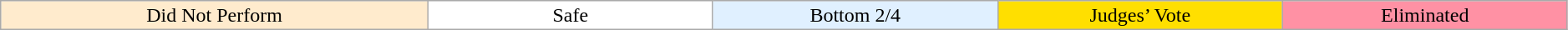<table class="wikitable plainrowheaders" style="text-align:center; line-height:16px; width:99%;">
<tr>
<td style="background:#FFEBCD; width:15%;">Did Not Perform</td>
<td style="background:white; width:10%;">Safe</td>
<td style="background:#e0f0ff; width:10%;">Bottom 2/4</td>
<td style="background:#ffdf00; width:10%;">Judges’ Vote</td>
<td style="background:#FF91A4; width:10%;">Eliminated</td>
</tr>
</table>
